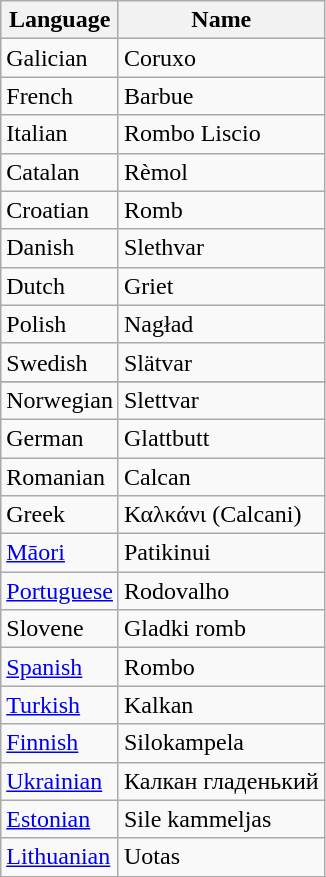<table class="wikitable sortable">
<tr>
<th>Language</th>
<th>Name</th>
</tr>
<tr>
<td>Galician</td>
<td>Coruxo</td>
</tr>
<tr>
<td>French</td>
<td>Barbue</td>
</tr>
<tr>
<td>Italian</td>
<td>Rombo Liscio</td>
</tr>
<tr>
<td>Catalan</td>
<td>Rèmol</td>
</tr>
<tr>
<td>Croatian</td>
<td>Romb</td>
</tr>
<tr>
<td>Danish</td>
<td>Slethvar</td>
</tr>
<tr>
<td>Dutch</td>
<td>Griet</td>
</tr>
<tr>
<td>Polish</td>
<td>Nagład</td>
</tr>
<tr>
<td>Swedish</td>
<td>Slätvar</td>
</tr>
<tr>
</tr>
<tr>
<td>Norwegian</td>
<td>Slettvar</td>
</tr>
<tr>
<td>German</td>
<td>Glattbutt</td>
</tr>
<tr>
<td>Romanian</td>
<td>Calcan</td>
</tr>
<tr>
<td>Greek</td>
<td>Καλκάνι (Calcani)</td>
</tr>
<tr>
<td><a href='#'>Māori</a></td>
<td>Patikinui</td>
</tr>
<tr>
<td><a href='#'>Portuguese</a></td>
<td>Rodovalho</td>
</tr>
<tr>
<td>Slovene</td>
<td>Gladki romb</td>
</tr>
<tr>
<td><a href='#'>Spanish</a></td>
<td>Rombo</td>
</tr>
<tr>
<td><a href='#'>Turkish</a></td>
<td>Kalkan</td>
</tr>
<tr>
<td><a href='#'>Finnish</a></td>
<td>Silokampela</td>
</tr>
<tr>
<td><a href='#'>Ukrainian</a></td>
<td>Калкан гладенький</td>
</tr>
<tr>
<td><a href='#'>Estonian</a></td>
<td>Sile kammeljas</td>
</tr>
<tr>
<td><a href='#'>Lithuanian</a></td>
<td>Uotas</td>
</tr>
</table>
